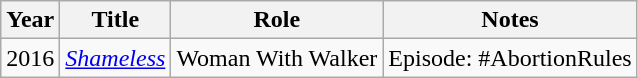<table class="wikitable">
<tr>
<th>Year</th>
<th>Title</th>
<th>Role</th>
<th>Notes</th>
</tr>
<tr>
<td>2016</td>
<td><em><a href='#'>Shameless</a></em></td>
<td>Woman With Walker</td>
<td>Episode: #AbortionRules</td>
</tr>
</table>
